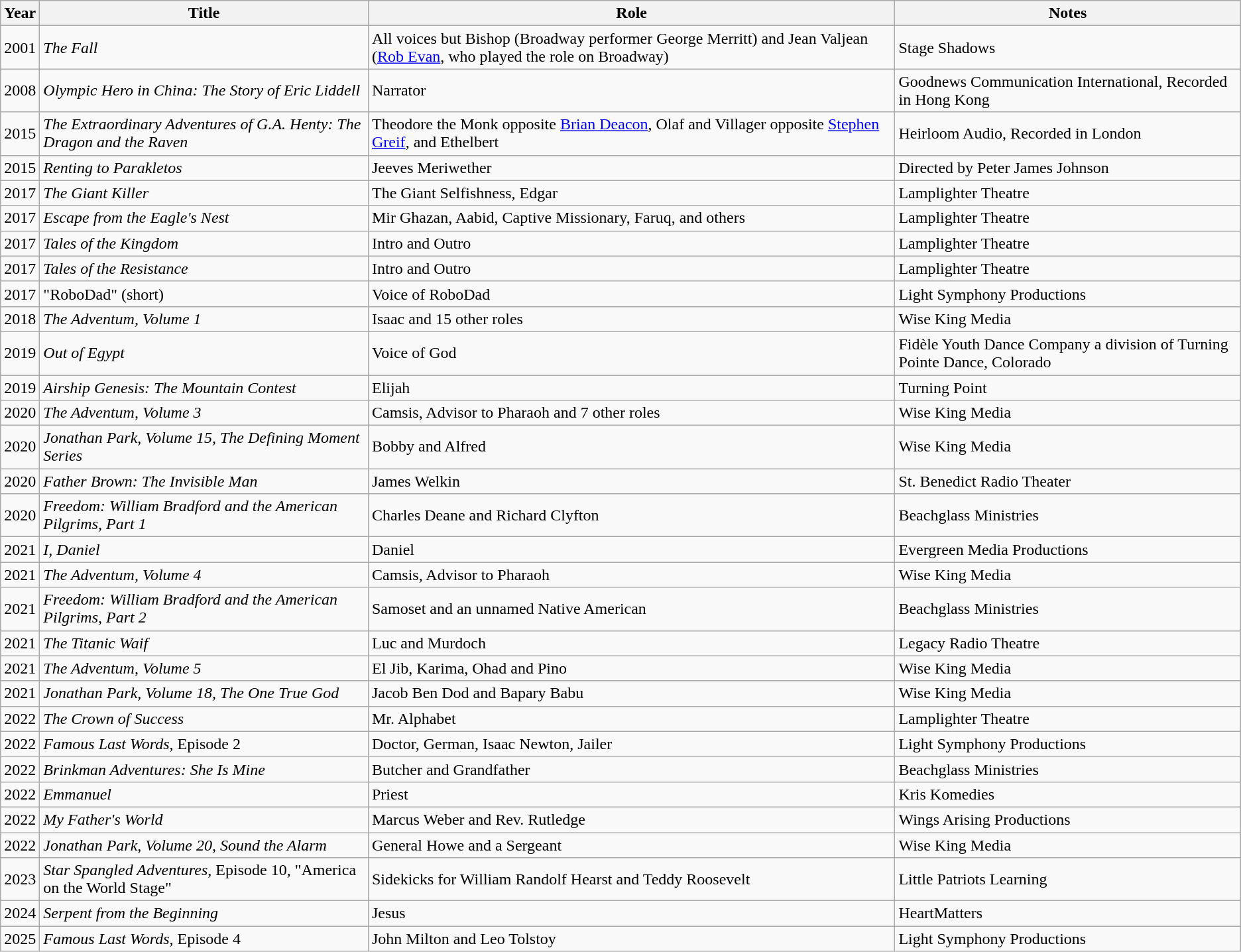<table class="wikitable sortable">
<tr>
<th>Year</th>
<th>Title</th>
<th>Role</th>
<th>Notes</th>
</tr>
<tr>
<td>2001</td>
<td><em>The Fall</em></td>
<td>All voices but Bishop (Broadway performer George Merritt) and Jean Valjean (<a href='#'>Rob Evan</a>, who played the role on Broadway)</td>
<td>Stage Shadows</td>
</tr>
<tr>
<td>2008</td>
<td><em>Olympic Hero in China: The Story of Eric Liddell</em></td>
<td>Narrator</td>
<td>Goodnews Communication International, Recorded in Hong Kong</td>
</tr>
<tr>
<td>2015</td>
<td><em>The Extraordinary Adventures of G.A. Henty: The Dragon and the Raven</em></td>
<td>Theodore the Monk opposite <a href='#'>Brian Deacon</a>, Olaf and Villager opposite <a href='#'>Stephen Greif</a>, and Ethelbert</td>
<td>Heirloom Audio, Recorded in London</td>
</tr>
<tr>
<td>2015</td>
<td><em>Renting to Parakletos</em></td>
<td>Jeeves Meriwether</td>
<td>Directed by Peter James Johnson</td>
</tr>
<tr>
<td>2017</td>
<td><em>The Giant Killer</em></td>
<td>The Giant Selfishness, Edgar</td>
<td>Lamplighter Theatre</td>
</tr>
<tr>
<td>2017</td>
<td><em>Escape from the Eagle's Nest</em></td>
<td>Mir Ghazan, Aabid, Captive Missionary, Faruq, and others</td>
<td>Lamplighter Theatre</td>
</tr>
<tr>
<td>2017</td>
<td><em>Tales of the Kingdom</em></td>
<td>Intro and Outro</td>
<td>Lamplighter Theatre</td>
</tr>
<tr>
<td>2017</td>
<td><em>Tales of the Resistance</em></td>
<td>Intro and Outro</td>
<td>Lamplighter Theatre</td>
</tr>
<tr>
<td>2017</td>
<td>"RoboDad" (short)</td>
<td>Voice of RoboDad</td>
<td>Light Symphony Productions</td>
</tr>
<tr>
<td>2018</td>
<td><em>The Adventum, Volume 1</em></td>
<td>Isaac and 15 other roles</td>
<td>Wise King Media</td>
</tr>
<tr>
<td>2019</td>
<td><em>Out of Egypt</em></td>
<td>Voice of God</td>
<td>Fidèle Youth Dance Company a division of Turning Pointe Dance, Colorado</td>
</tr>
<tr>
<td>2019</td>
<td><em>Airship Genesis: The Mountain Contest</em></td>
<td>Elijah</td>
<td>Turning Point</td>
</tr>
<tr>
<td>2020</td>
<td><em>The Adventum, Volume 3</em></td>
<td>Camsis, Advisor to Pharaoh and 7 other roles</td>
<td>Wise King Media</td>
</tr>
<tr>
<td>2020</td>
<td><em>Jonathan Park, Volume 15, The Defining Moment Series</em></td>
<td>Bobby and Alfred</td>
<td>Wise King Media</td>
</tr>
<tr>
<td>2020</td>
<td><em>Father Brown: The Invisible Man</em></td>
<td>James Welkin</td>
<td>St. Benedict Radio Theater</td>
</tr>
<tr>
<td>2020</td>
<td><em>Freedom: William Bradford and the American Pilgrims, Part 1</em></td>
<td>Charles Deane and Richard Clyfton</td>
<td>Beachglass Ministries</td>
</tr>
<tr>
<td>2021</td>
<td><em>I, Daniel</em></td>
<td>Daniel</td>
<td>Evergreen Media Productions</td>
</tr>
<tr>
<td>2021</td>
<td><em>The Adventum, Volume 4</em></td>
<td>Camsis, Advisor to Pharaoh</td>
<td>Wise King Media</td>
</tr>
<tr>
<td>2021</td>
<td><em>Freedom: William Bradford and the American Pilgrims, Part 2</em></td>
<td>Samoset and an unnamed Native American</td>
<td>Beachglass Ministries</td>
</tr>
<tr>
<td>2021</td>
<td><em>The Titanic Waif</em></td>
<td>Luc and Murdoch</td>
<td>Legacy Radio Theatre</td>
</tr>
<tr>
<td>2021</td>
<td><em>The Adventum, Volume 5</em></td>
<td>El Jib, Karima, Ohad and Pino</td>
<td>Wise King Media</td>
</tr>
<tr>
<td>2021</td>
<td><em>Jonathan Park, Volume 18, The One True God</em></td>
<td>Jacob Ben Dod and Bapary Babu</td>
<td>Wise King Media</td>
</tr>
<tr>
<td>2022</td>
<td><em>The Crown of Success</em></td>
<td>Mr. Alphabet</td>
<td>Lamplighter Theatre</td>
</tr>
<tr>
<td>2022</td>
<td><em>Famous Last Words,</em> Episode 2</td>
<td>Doctor, German, Isaac Newton, Jailer</td>
<td>Light Symphony Productions</td>
</tr>
<tr>
<td>2022</td>
<td><em>Brinkman Adventures: She Is Mine</em></td>
<td>Butcher and Grandfather</td>
<td>Beachglass Ministries</td>
</tr>
<tr>
<td>2022</td>
<td><em>Emmanuel</em></td>
<td>Priest</td>
<td>Kris Komedies</td>
</tr>
<tr>
<td>2022</td>
<td><em>My Father's World</em></td>
<td>Marcus Weber and Rev. Rutledge</td>
<td>Wings Arising Productions</td>
</tr>
<tr>
<td>2022</td>
<td><em>Jonathan Park, Volume 20, Sound the Alarm</em></td>
<td>General Howe and a Sergeant</td>
<td>Wise King Media</td>
</tr>
<tr>
<td>2023</td>
<td><em>Star Spangled Adventures</em>, Episode 10, "America on the World Stage"</td>
<td>Sidekicks for William Randolf Hearst and Teddy Roosevelt</td>
<td>Little Patriots Learning</td>
</tr>
<tr>
<td>2024</td>
<td><em>Serpent from the Beginning</em></td>
<td>Jesus</td>
<td>HeartMatters</td>
</tr>
<tr>
<td>2025</td>
<td><em>Famous Last Words,</em> Episode 4</td>
<td>John Milton and Leo Tolstoy</td>
<td>Light Symphony Productions</td>
</tr>
</table>
